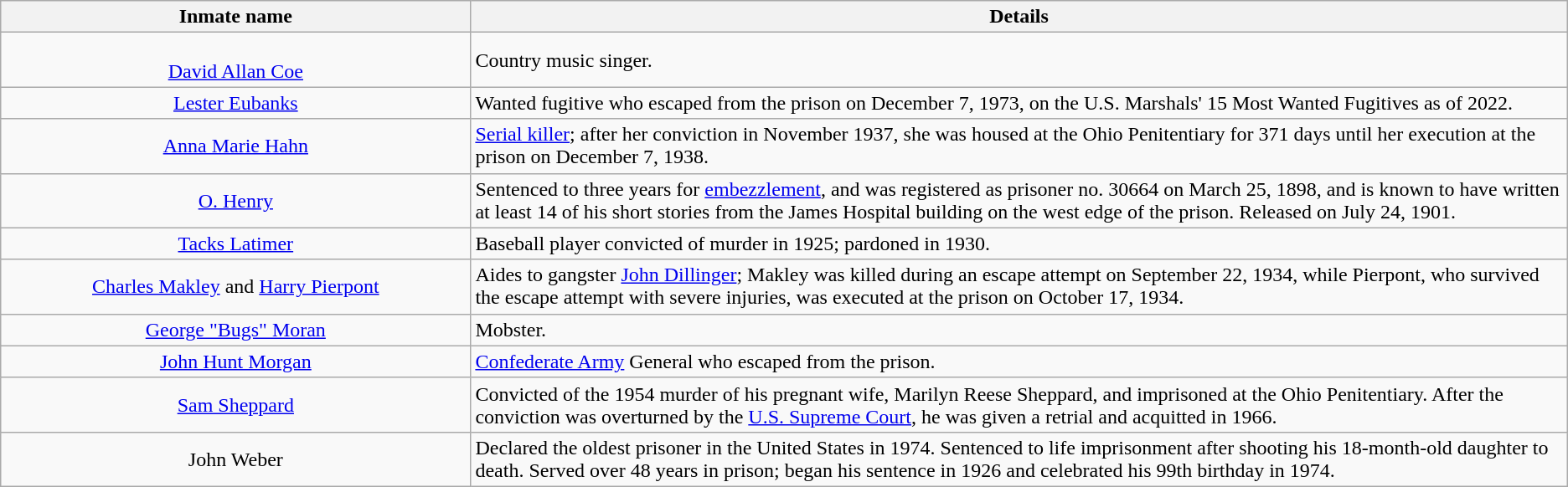<table class="wikitable sortable">
<tr>
<th width=30%>Inmate name</th>
<th width=70%>Details</th>
</tr>
<tr>
<td style="text-align:center;"><br><a href='#'>David Allan Coe</a></td>
<td>Country music singer.</td>
</tr>
<tr>
<td style="text-align:center;"><a href='#'>Lester Eubanks</a></td>
<td>Wanted fugitive who escaped from the prison on December 7, 1973, on the U.S. Marshals' 15 Most Wanted Fugitives as of 2022.</td>
</tr>
<tr>
<td style="text-align:center;"><a href='#'>Anna Marie Hahn</a></td>
<td><a href='#'>Serial killer</a>; after her conviction in November 1937, she was housed at the Ohio Penitentiary for 371 days until her execution at the prison on December 7, 1938.</td>
</tr>
<tr>
<td style="text-align:center;"><a href='#'>O. Henry</a></td>
<td>Sentenced to three years for <a href='#'>embezzlement</a>, and was registered as prisoner no. 30664 on March 25, 1898, and is known to have written at least 14 of his short stories from the James Hospital building on the west edge of the prison. Released on July 24, 1901.</td>
</tr>
<tr>
<td style="text-align:center;"><a href='#'>Tacks Latimer</a></td>
<td>Baseball player convicted of murder in 1925; pardoned in 1930.</td>
</tr>
<tr>
<td style="text-align:center;"><a href='#'>Charles Makley</a> and <a href='#'>Harry Pierpont</a></td>
<td>Aides to gangster <a href='#'>John Dillinger</a>; Makley was killed during an escape attempt on September 22, 1934, while Pierpont, who survived the escape attempt with severe injuries, was executed at the prison on October 17, 1934.</td>
</tr>
<tr>
<td style="text-align:center;"><a href='#'>George "Bugs" Moran</a></td>
<td>Mobster.</td>
</tr>
<tr>
<td style="text-align:center;"><a href='#'>John Hunt Morgan</a></td>
<td><a href='#'>Confederate Army</a> General who escaped from the prison.</td>
</tr>
<tr>
<td style="text-align:center;"><a href='#'>Sam Sheppard</a></td>
<td>Convicted of the 1954 murder of his pregnant wife, Marilyn Reese Sheppard, and imprisoned at the Ohio Penitentiary. After the conviction was overturned by the <a href='#'>U.S. Supreme Court</a>, he was given a retrial and acquitted in 1966.</td>
</tr>
<tr>
<td style="text-align:center;">John Weber</td>
<td>Declared the oldest prisoner in the United States in 1974. Sentenced to life imprisonment after shooting his 18-month-old daughter to death. Served over 48 years in prison; began his sentence in 1926 and celebrated his 99th birthday in 1974.</td>
</tr>
</table>
